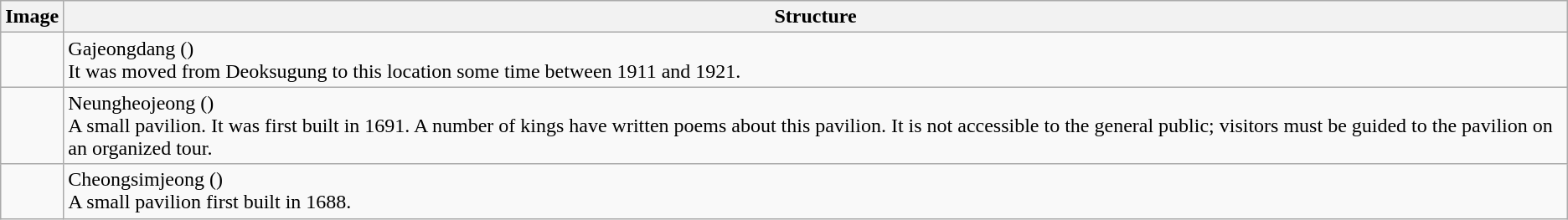<table class="wikitable">
<tr>
<th>Image</th>
<th>Structure</th>
</tr>
<tr>
<td></td>
<td>Gajeongdang ()<br>It was moved from Deoksugung to this location some time between 1911 and 1921.</td>
</tr>
<tr>
<td></td>
<td>Neungheojeong ()<br>A small pavilion. It was first built in 1691. A number of kings have written poems about this pavilion. It is not accessible to the general public; visitors must be guided to the pavilion on an organized tour.</td>
</tr>
<tr>
<td></td>
<td>Cheongsimjeong ()<br>A small pavilion first built in 1688.</td>
</tr>
</table>
